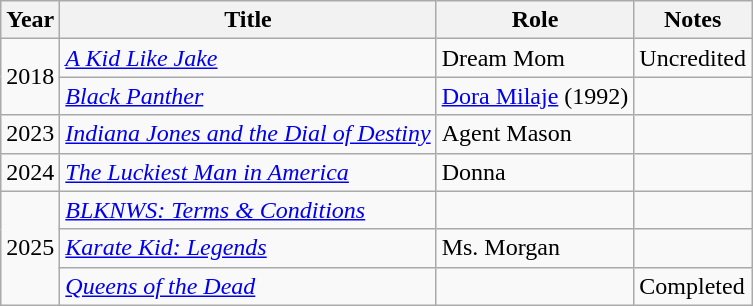<table class="wikitable sortable">
<tr>
<th>Year</th>
<th>Title</th>
<th>Role</th>
<th class="unsortable">Notes</th>
</tr>
<tr>
<td rowspan="2">2018</td>
<td><em><a href='#'>A Kid Like Jake</a></em></td>
<td>Dream Mom</td>
<td>Uncredited</td>
</tr>
<tr>
<td><em><a href='#'>Black Panther</a></em></td>
<td><a href='#'>Dora Milaje</a> (1992)</td>
<td></td>
</tr>
<tr>
<td>2023</td>
<td><em><a href='#'>Indiana Jones and the Dial of Destiny</a></em></td>
<td>Agent Mason</td>
<td></td>
</tr>
<tr>
<td>2024</td>
<td><em><a href='#'>The Luckiest Man in America</a></em></td>
<td>Donna</td>
<td></td>
</tr>
<tr>
<td rowspan="3">2025</td>
<td><em><a href='#'>BLKNWS: Terms & Conditions</a></em></td>
<td></td>
<td></td>
</tr>
<tr>
<td><em><a href='#'>Karate Kid: Legends</a></em></td>
<td>Ms. Morgan</td>
<td></td>
</tr>
<tr>
<td><em><a href='#'>Queens of the Dead</a></em></td>
<td></td>
<td>Completed</td>
</tr>
</table>
